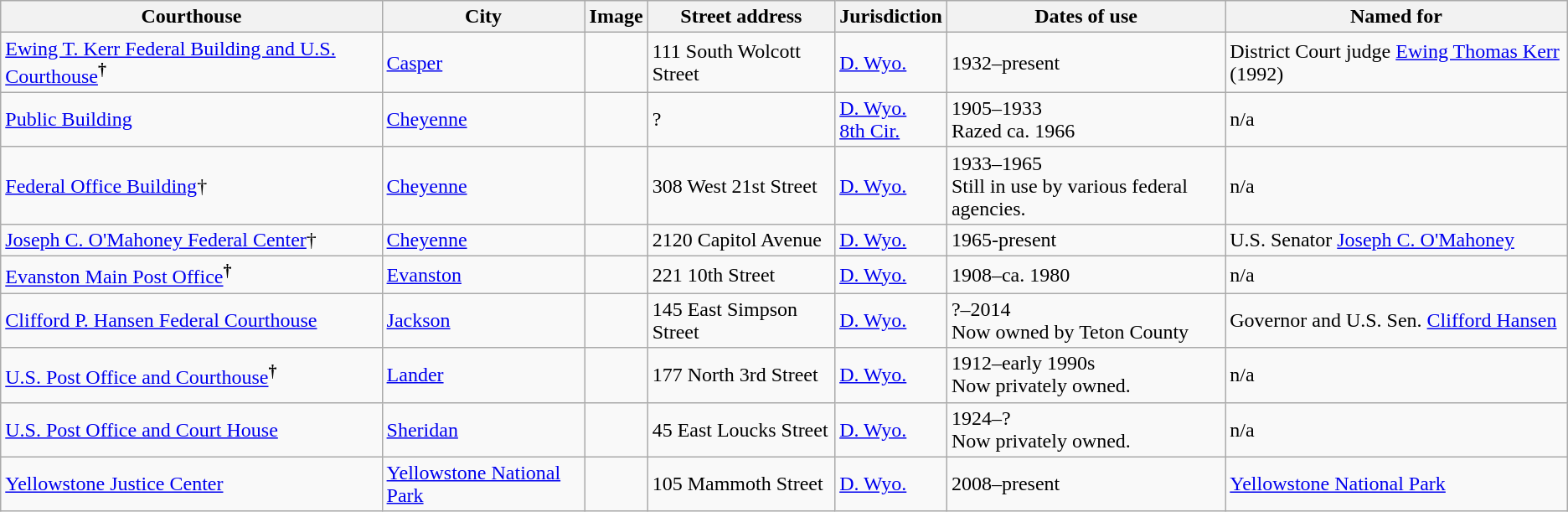<table class="wikitable sortable sticky-header sort-under">
<tr>
<th>Courthouse</th>
<th>City</th>
<th>Image</th>
<th>Street address</th>
<th>Jurisdiction</th>
<th>Dates of use</th>
<th>Named for</th>
</tr>
<tr>
<td><a href='#'>Ewing T. Kerr Federal Building and U.S. Courthouse</a><strong><sup>†</sup></strong></td>
<td><a href='#'>Casper</a></td>
<td></td>
<td>111 South Wolcott Street</td>
<td><a href='#'>D. Wyo.</a></td>
<td>1932–present</td>
<td>District Court judge <a href='#'>Ewing Thomas Kerr</a> (1992)</td>
</tr>
<tr>
<td><a href='#'>Public Building</a></td>
<td><a href='#'>Cheyenne</a></td>
<td></td>
<td>?</td>
<td><a href='#'>D. Wyo.</a><br><a href='#'>8th Cir.</a></td>
<td>1905–1933<br>Razed ca. 1966</td>
<td>n/a</td>
</tr>
<tr>
<td><a href='#'>Federal Office Building</a>†</td>
<td><a href='#'>Cheyenne</a></td>
<td></td>
<td>308 West 21st Street</td>
<td><a href='#'>D. Wyo.</a></td>
<td>1933–1965<br>Still in use by various federal agencies.</td>
<td>n/a</td>
</tr>
<tr>
<td><a href='#'>Joseph C. O'Mahoney Federal Center</a>†</td>
<td><a href='#'>Cheyenne</a></td>
<td></td>
<td>2120 Capitol Avenue</td>
<td><a href='#'>D. Wyo.</a></td>
<td>1965-present</td>
<td>U.S. Senator <a href='#'>Joseph C. O'Mahoney</a></td>
</tr>
<tr>
<td><a href='#'>Evanston Main Post Office</a><strong><sup>†</sup></strong></td>
<td><a href='#'>Evanston</a></td>
<td></td>
<td>221 10th Street</td>
<td><a href='#'>D. Wyo.</a></td>
<td>1908–ca. 1980</td>
<td>n/a</td>
</tr>
<tr>
<td><a href='#'>Clifford P. Hansen Federal Courthouse</a></td>
<td><a href='#'>Jackson</a></td>
<td></td>
<td>145 East Simpson Street</td>
<td><a href='#'>D. Wyo.</a></td>
<td>?–2014<br>Now owned by Teton County</td>
<td>Governor and U.S. Sen. <a href='#'>Clifford Hansen</a></td>
</tr>
<tr>
<td><a href='#'>U.S. Post Office and Courthouse</a><strong><sup>†</sup></strong></td>
<td><a href='#'>Lander</a></td>
<td></td>
<td>177 North 3rd Street</td>
<td><a href='#'>D. Wyo.</a></td>
<td>1912–early 1990s<br>Now privately owned.</td>
<td>n/a</td>
</tr>
<tr>
<td><a href='#'>U.S. Post Office and Court House</a></td>
<td><a href='#'>Sheridan</a></td>
<td></td>
<td>45 East Loucks Street</td>
<td><a href='#'>D. Wyo.</a></td>
<td>1924–?<br>Now privately owned.</td>
<td>n/a</td>
</tr>
<tr>
<td><a href='#'>Yellowstone Justice Center</a></td>
<td><a href='#'>Yellowstone National Park</a></td>
<td></td>
<td>105 Mammoth Street</td>
<td><a href='#'>D. Wyo.</a></td>
<td>2008–present</td>
<td><a href='#'>Yellowstone National Park</a></td>
</tr>
</table>
